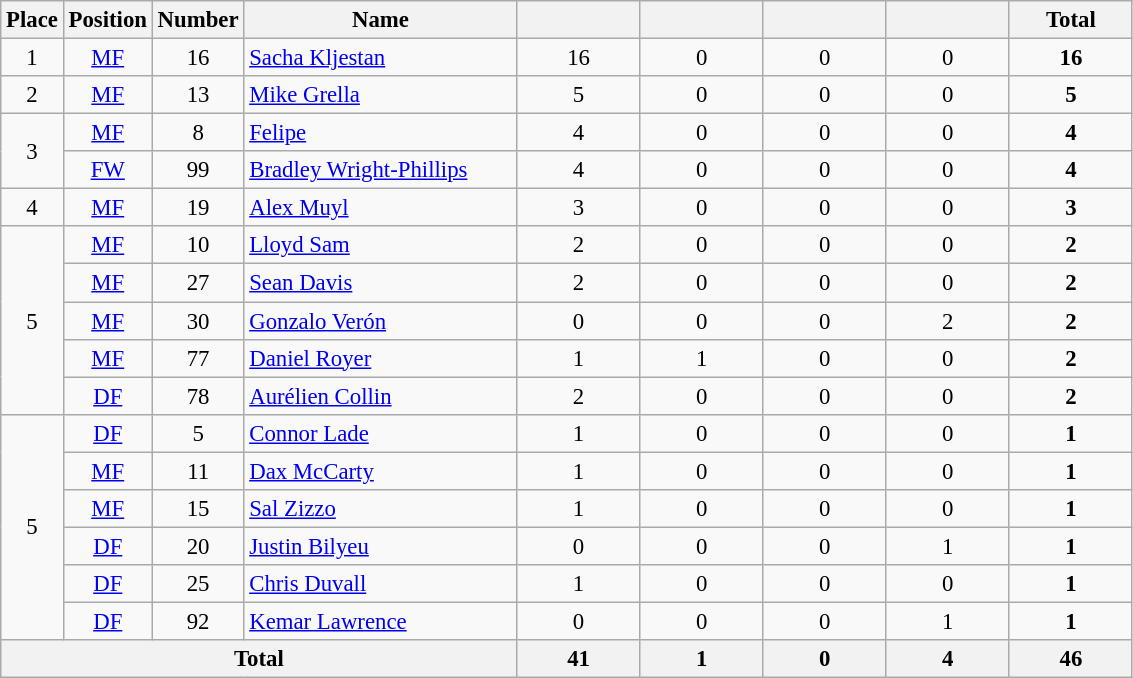<table class="wikitable" style="font-size: 95%; text-align: center;">
<tr>
<th width=30>Place</th>
<th width=30>Position</th>
<th width=30>Number</th>
<th width=175>Name</th>
<th width=75></th>
<th width=75></th>
<th width=75></th>
<th width=75></th>
<th width=75><strong>Total</strong></th>
</tr>
<tr>
<td>1</td>
<td><a href='#'>MF</a></td>
<td>16</td>
<td align="left"> <a href='#'>Sacha Kljestan</a></td>
<td>16</td>
<td>0</td>
<td>0</td>
<td>0</td>
<td><strong>16</strong></td>
</tr>
<tr>
<td>2</td>
<td><a href='#'>MF</a></td>
<td>13</td>
<td align="left"> <a href='#'>Mike Grella</a></td>
<td>5</td>
<td>0</td>
<td>0</td>
<td>0</td>
<td><strong>5</strong></td>
</tr>
<tr>
<td rowspan="2">3</td>
<td><a href='#'>MF</a></td>
<td>8</td>
<td align="left"> <a href='#'>Felipe</a></td>
<td>4</td>
<td>0</td>
<td>0</td>
<td>0</td>
<td><strong>4</strong></td>
</tr>
<tr>
<td><a href='#'>FW</a></td>
<td>99</td>
<td align="left"> <a href='#'>Bradley Wright-Phillips</a></td>
<td>4</td>
<td>0</td>
<td>0</td>
<td>0</td>
<td><strong>4</strong></td>
</tr>
<tr>
<td>4</td>
<td><a href='#'>MF</a></td>
<td>19</td>
<td align="left"> <a href='#'>Alex Muyl</a></td>
<td>3</td>
<td>0</td>
<td>0</td>
<td>0</td>
<td><strong>3</strong></td>
</tr>
<tr>
<td rowspan="5">5</td>
<td><a href='#'>MF</a></td>
<td>10</td>
<td align="left"> <a href='#'>Lloyd Sam</a></td>
<td>2</td>
<td>0</td>
<td>0</td>
<td>0</td>
<td><strong>2</strong></td>
</tr>
<tr>
<td><a href='#'>MF</a></td>
<td>27</td>
<td align="left"> <a href='#'>Sean Davis</a></td>
<td>2</td>
<td>0</td>
<td>0</td>
<td>0</td>
<td><strong>2</strong></td>
</tr>
<tr>
<td><a href='#'>MF</a></td>
<td>30</td>
<td align="left"> <a href='#'>Gonzalo Verón</a></td>
<td>0</td>
<td>0</td>
<td>0</td>
<td>2</td>
<td><strong>2</strong></td>
</tr>
<tr>
<td><a href='#'>MF</a></td>
<td>77</td>
<td align="left"> <a href='#'>Daniel Royer</a></td>
<td>1</td>
<td>1</td>
<td>0</td>
<td>0</td>
<td><strong>2</strong></td>
</tr>
<tr>
<td><a href='#'>DF</a></td>
<td>78</td>
<td align="left"> <a href='#'>Aurélien Collin</a></td>
<td>2</td>
<td>0</td>
<td>0</td>
<td>0</td>
<td><strong>2</strong></td>
</tr>
<tr>
<td rowspan="6">5</td>
<td><a href='#'>DF</a></td>
<td>5</td>
<td align="left"> <a href='#'>Connor Lade</a></td>
<td>1</td>
<td>0</td>
<td>0</td>
<td>0</td>
<td><strong>1</strong></td>
</tr>
<tr>
<td><a href='#'>MF</a></td>
<td>11</td>
<td align="left"> <a href='#'>Dax McCarty</a></td>
<td>1</td>
<td>0</td>
<td>0</td>
<td>0</td>
<td><strong>1</strong></td>
</tr>
<tr>
<td><a href='#'>MF</a></td>
<td>15</td>
<td align="left"> <a href='#'>Sal Zizzo</a></td>
<td>1</td>
<td>0</td>
<td>0</td>
<td>0</td>
<td><strong>1</strong></td>
</tr>
<tr>
<td><a href='#'>DF</a></td>
<td>20</td>
<td align="left"> <a href='#'>Justin Bilyeu</a></td>
<td>0</td>
<td>0</td>
<td>0</td>
<td>1</td>
<td><strong>1</strong></td>
</tr>
<tr>
<td><a href='#'>DF</a></td>
<td>25</td>
<td align="left"> <a href='#'>Chris Duvall</a></td>
<td>1</td>
<td>0</td>
<td>0</td>
<td>0</td>
<td><strong>1</strong></td>
</tr>
<tr>
<td><a href='#'>DF</a></td>
<td>92</td>
<td align="left"> <a href='#'>Kemar Lawrence</a></td>
<td>0</td>
<td>0</td>
<td>0</td>
<td>1</td>
<td><strong>1</strong></td>
</tr>
<tr>
<th colspan="4">Total</th>
<th>41</th>
<th>1</th>
<th>0</th>
<th>4</th>
<th>46</th>
</tr>
</table>
